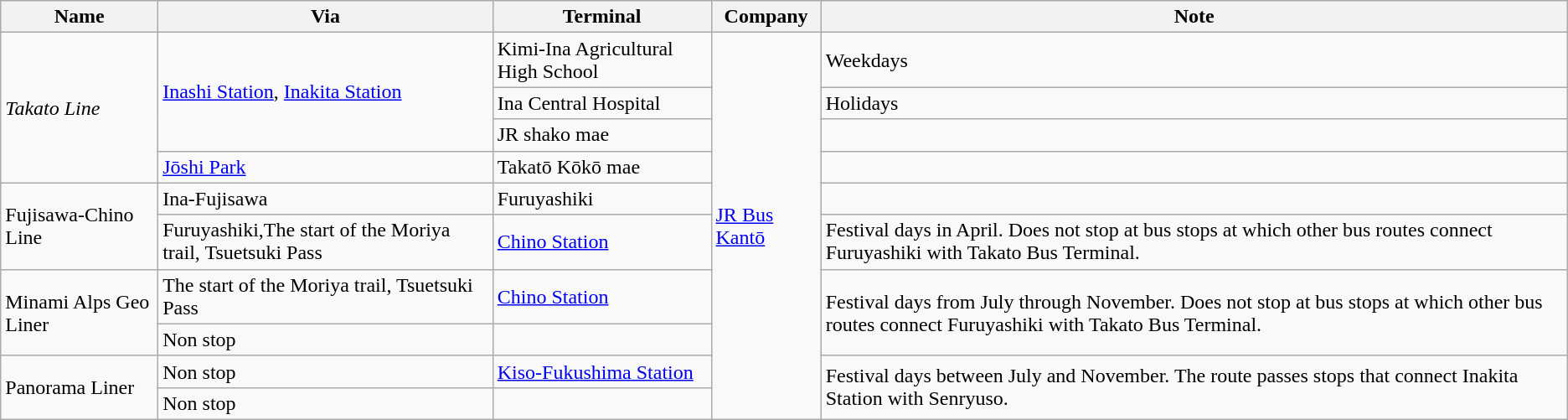<table class="wikitable">
<tr>
<th>Name</th>
<th>Via</th>
<th>Terminal</th>
<th>Company</th>
<th>Note</th>
</tr>
<tr>
<td rowspan="4"><em>Takato Line</em></td>
<td rowspan="3"><a href='#'>Inashi Station</a>, <a href='#'>Inakita Station</a></td>
<td>Kimi-Ina Agricultural High School</td>
<td rowspan="10"><a href='#'>JR Bus Kantō</a></td>
<td>Weekdays</td>
</tr>
<tr>
<td>Ina Central Hospital</td>
<td>Holidays</td>
</tr>
<tr>
<td>JR shako mae</td>
<td></td>
</tr>
<tr>
<td><a href='#'>Jōshi Park</a></td>
<td>Takatō Kōkō mae</td>
<td></td>
</tr>
<tr>
<td rowspan="2">Fujisawa-Chino Line</td>
<td>Ina-Fujisawa</td>
<td>Furuyashiki</td>
<td></td>
</tr>
<tr>
<td>Furuyashiki,The start of the Moriya trail, Tsuetsuki Pass</td>
<td><a href='#'>Chino Station</a></td>
<td>Festival days in April. Does not stop at bus stops at which other bus routes connect Furuyashiki with Takato Bus Terminal.</td>
</tr>
<tr>
<td rowspan="2">Minami Alps Geo Liner</td>
<td>The start of the Moriya trail, Tsuetsuki Pass</td>
<td><a href='#'>Chino Station</a></td>
<td rowspan="2">Festival days from July through November. Does not stop at bus stops at which other bus routes connect Furuyashiki with Takato Bus Terminal.</td>
</tr>
<tr>
<td>Non stop</td>
<td></td>
</tr>
<tr>
<td rowspan="2">Panorama Liner</td>
<td>Non stop</td>
<td><a href='#'>Kiso-Fukushima Station</a></td>
<td rowspan="2">Festival days between July and November. The route passes stops that connect Inakita Station with Senryuso.</td>
</tr>
<tr>
<td>Non stop</td>
<td></td>
</tr>
</table>
